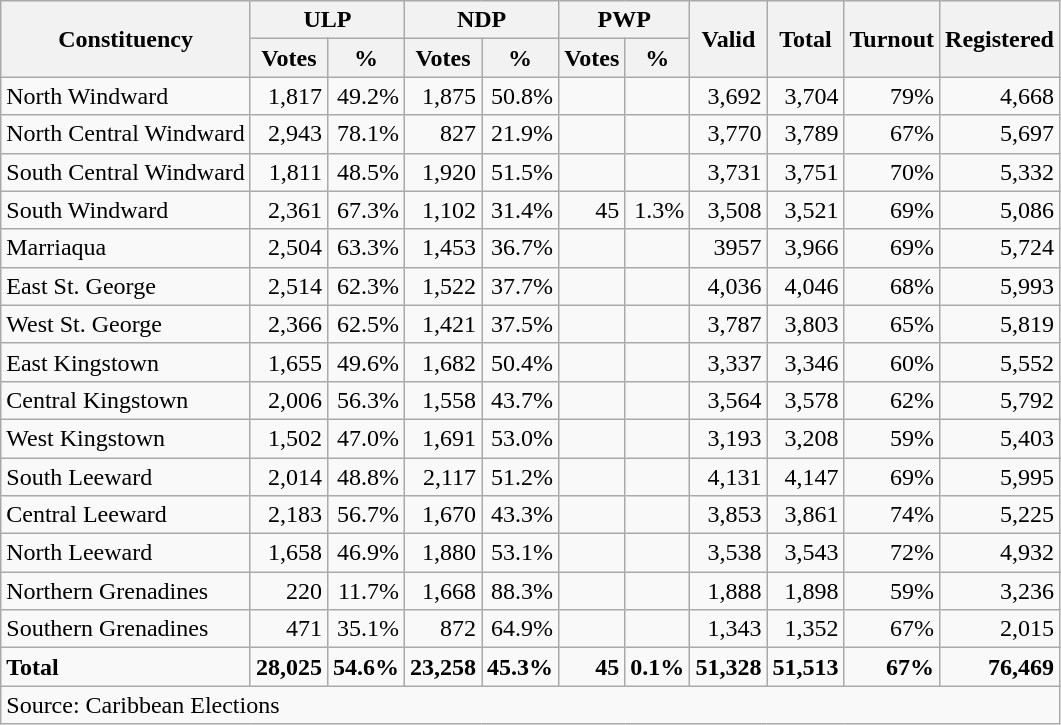<table class="wikitable sortable" style=text-align:right>
<tr>
<th rowspan=2>Constituency</th>
<th colspan=2>ULP</th>
<th colspan=2>NDP</th>
<th colspan=2>PWP</th>
<th rowspan=2>Valid</th>
<th rowspan=2>Total</th>
<th rowspan=2>Turnout</th>
<th rowspan=2>Registered</th>
</tr>
<tr>
<th>Votes</th>
<th>%</th>
<th>Votes</th>
<th>%</th>
<th>Votes</th>
<th>%</th>
</tr>
<tr>
<td align=left>North Windward</td>
<td>1,817</td>
<td>49.2%</td>
<td>1,875</td>
<td>50.8%</td>
<td></td>
<td></td>
<td>3,692</td>
<td>3,704</td>
<td>79%</td>
<td>4,668</td>
</tr>
<tr>
<td align=left>North Central Windward</td>
<td>2,943</td>
<td>78.1%</td>
<td>827</td>
<td>21.9%</td>
<td></td>
<td></td>
<td>3,770</td>
<td>3,789</td>
<td>67%</td>
<td>5,697</td>
</tr>
<tr>
<td align=left>South Central Windward</td>
<td>1,811</td>
<td>48.5%</td>
<td>1,920</td>
<td>51.5%</td>
<td></td>
<td></td>
<td>3,731</td>
<td>3,751</td>
<td>70%</td>
<td>5,332</td>
</tr>
<tr>
<td align=left>South Windward</td>
<td>2,361</td>
<td>67.3%</td>
<td>1,102</td>
<td>31.4%</td>
<td>45</td>
<td>1.3%</td>
<td>3,508</td>
<td>3,521</td>
<td>69%</td>
<td>5,086</td>
</tr>
<tr>
<td align=left>Marriaqua</td>
<td>2,504</td>
<td>63.3%</td>
<td>1,453</td>
<td>36.7%</td>
<td></td>
<td></td>
<td>3957</td>
<td>3,966</td>
<td>69%</td>
<td>5,724</td>
</tr>
<tr>
<td align=left>East St. George</td>
<td>2,514</td>
<td>62.3%</td>
<td>1,522</td>
<td>37.7%</td>
<td></td>
<td></td>
<td>4,036</td>
<td>4,046</td>
<td>68%</td>
<td>5,993</td>
</tr>
<tr>
<td align=left>West St. George</td>
<td>2,366</td>
<td>62.5%</td>
<td>1,421</td>
<td>37.5%</td>
<td></td>
<td></td>
<td>3,787</td>
<td>3,803</td>
<td>65%</td>
<td>5,819</td>
</tr>
<tr>
<td align=left>East Kingstown</td>
<td>1,655</td>
<td>49.6%</td>
<td>1,682</td>
<td>50.4%</td>
<td></td>
<td></td>
<td>3,337</td>
<td>3,346</td>
<td>60%</td>
<td>5,552</td>
</tr>
<tr>
<td align=left>Central Kingstown</td>
<td>2,006</td>
<td>56.3%</td>
<td>1,558</td>
<td>43.7%</td>
<td></td>
<td></td>
<td>3,564</td>
<td>3,578</td>
<td>62%</td>
<td>5,792</td>
</tr>
<tr>
<td align=left>West Kingstown</td>
<td>1,502</td>
<td>47.0%</td>
<td>1,691</td>
<td>53.0%</td>
<td></td>
<td></td>
<td>3,193</td>
<td>3,208</td>
<td>59%</td>
<td>5,403</td>
</tr>
<tr>
<td align=left>South Leeward</td>
<td>2,014</td>
<td>48.8%</td>
<td>2,117</td>
<td>51.2%</td>
<td></td>
<td></td>
<td>4,131</td>
<td>4,147</td>
<td>69%</td>
<td>5,995</td>
</tr>
<tr>
<td align=left>Central Leeward</td>
<td>2,183</td>
<td>56.7%</td>
<td>1,670</td>
<td>43.3%</td>
<td></td>
<td></td>
<td>3,853</td>
<td>3,861</td>
<td>74%</td>
<td>5,225</td>
</tr>
<tr>
<td align=left>North Leeward</td>
<td>1,658</td>
<td>46.9%</td>
<td>1,880</td>
<td>53.1%</td>
<td></td>
<td></td>
<td>3,538</td>
<td>3,543</td>
<td>72%</td>
<td>4,932</td>
</tr>
<tr>
<td align=left>Northern Grenadines</td>
<td>220</td>
<td>11.7%</td>
<td>1,668</td>
<td>88.3%</td>
<td></td>
<td></td>
<td>1,888</td>
<td>1,898</td>
<td>59%</td>
<td>3,236</td>
</tr>
<tr>
<td align=left>Southern Grenadines</td>
<td>471</td>
<td>35.1%</td>
<td>872</td>
<td>64.9%</td>
<td></td>
<td></td>
<td>1,343</td>
<td>1,352</td>
<td>67%</td>
<td>2,015</td>
</tr>
<tr class=sortbottom style=font-weight:bold>
<td align=left>Total</td>
<td>28,025</td>
<td>54.6%</td>
<td>23,258</td>
<td>45.3%</td>
<td>45</td>
<td>0.1%</td>
<td>51,328</td>
<td>51,513</td>
<td>67%</td>
<td>76,469</td>
</tr>
<tr class=sortbottom>
<td align=left colspan=11>Source: Caribbean Elections </td>
</tr>
</table>
